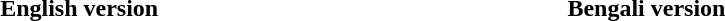<table width="60%">
<tr>
<th>English version</th>
<th>Bengali version</th>
</tr>
<tr valign="top">
<td><br></td>
<td><br></td>
</tr>
</table>
